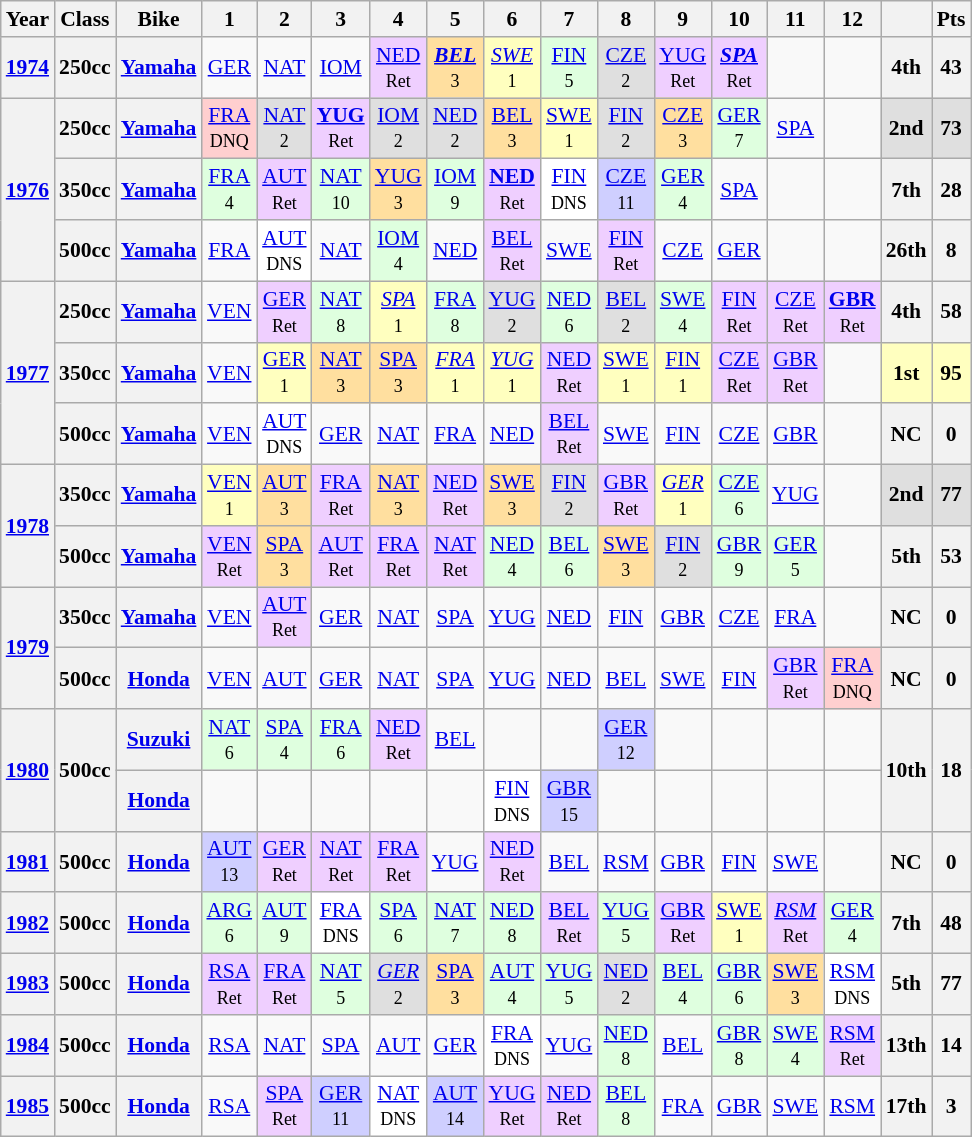<table class="wikitable" style="text-align:center; font-size:90%;">
<tr>
<th>Year</th>
<th>Class</th>
<th>Bike</th>
<th>1</th>
<th>2</th>
<th>3</th>
<th>4</th>
<th>5</th>
<th>6</th>
<th>7</th>
<th>8</th>
<th>9</th>
<th>10</th>
<th>11</th>
<th>12</th>
<th></th>
<th>Pts</th>
</tr>
<tr>
<th><a href='#'>1974</a></th>
<th>250cc</th>
<th><a href='#'>Yamaha</a></th>
<td><a href='#'>GER</a></td>
<td><a href='#'>NAT</a></td>
<td><a href='#'>IOM</a></td>
<td style="background:#EFCFFF;"><a href='#'>NED</a><br><small>Ret</small></td>
<td style="background:#FFDF9F;"><strong><em><a href='#'>BEL</a></em></strong><br><small>3</small></td>
<td style="background:#FFFFBF;"><em><a href='#'>SWE</a></em><br><small>1</small></td>
<td style="background:#DFFFDF;"><a href='#'>FIN</a><br><small>5</small></td>
<td style="background:#DFDFDF;"><a href='#'>CZE</a><br><small>2</small></td>
<td style="background:#EFCFFF;"><a href='#'>YUG</a><br><small>Ret</small></td>
<td style="background:#EFCFFF;"><strong><em><a href='#'>SPA</a></em></strong><br><small>Ret</small></td>
<td></td>
<td></td>
<th>4th</th>
<th>43</th>
</tr>
<tr>
<th rowspan=3><a href='#'>1976</a></th>
<th>250cc</th>
<th><a href='#'>Yamaha</a></th>
<td style="background:#ffcfcf;"><a href='#'>FRA</a><br><small>DNQ</small></td>
<td style="background:#DFDFDF;"><a href='#'>NAT</a><br><small>2</small></td>
<td style="background:#EFCFFF;"><strong><a href='#'>YUG</a></strong><br><small>Ret</small></td>
<td style="background:#DFDFDF;"><a href='#'>IOM</a><br><small>2</small></td>
<td style="background:#DFDFDF;"><a href='#'>NED</a><br><small>2</small></td>
<td style="background:#FFDF9F;"><a href='#'>BEL</a><br><small>3</small></td>
<td style="background:#FFFFBF;"><a href='#'>SWE</a><br><small>1</small></td>
<td style="background:#DFDFDF;"><a href='#'>FIN</a><br><small>2</small></td>
<td style="background:#FFDF9F;"><a href='#'>CZE</a><br><small>3</small></td>
<td style="background:#DFFFDF;"><a href='#'>GER</a><br><small>7</small></td>
<td><a href='#'>SPA</a></td>
<td></td>
<th style="background:#DFDFDF;">2nd</th>
<th style="background:#DFDFDF;">73</th>
</tr>
<tr>
<th>350cc</th>
<th><a href='#'>Yamaha</a></th>
<td style="background:#DFFFDF;"><a href='#'>FRA</a><br><small>4</small></td>
<td style="background:#EFCFFF;"><a href='#'>AUT</a><br><small>Ret</small></td>
<td style="background:#DFFFDF;"><a href='#'>NAT</a><br><small>10</small></td>
<td style="background:#FFDF9F;"><a href='#'>YUG</a><br><small>3</small></td>
<td style="background:#DFFFDF;"><a href='#'>IOM</a><br><small>9</small></td>
<td style="background:#EFCFFF;"><strong><a href='#'>NED</a></strong><br><small>Ret</small></td>
<td style="background:#FFFFFF;"><a href='#'>FIN</a><br><small>DNS</small></td>
<td style="background:#CFCFFF;"><a href='#'>CZE</a><br><small>11</small></td>
<td style="background:#DFFFDF;"><a href='#'>GER</a><br><small>4</small></td>
<td><a href='#'>SPA</a></td>
<td></td>
<td></td>
<th>7th</th>
<th>28</th>
</tr>
<tr>
<th>500cc</th>
<th><a href='#'>Yamaha</a></th>
<td><a href='#'>FRA</a></td>
<td style="background:#FFFFFF;"><a href='#'>AUT</a><br><small>DNS</small></td>
<td><a href='#'>NAT</a></td>
<td style="background:#DFFFDF;"><a href='#'>IOM</a><br><small>4</small></td>
<td><a href='#'>NED</a></td>
<td style="background:#EFCFFF;"><a href='#'>BEL</a><br><small>Ret</small></td>
<td><a href='#'>SWE</a></td>
<td style="background:#EFCFFF;"><a href='#'>FIN</a><br><small>Ret</small></td>
<td><a href='#'>CZE</a></td>
<td><a href='#'>GER</a></td>
<td></td>
<td></td>
<th>26th</th>
<th>8</th>
</tr>
<tr>
<th rowspan=3><a href='#'>1977</a></th>
<th>250cc</th>
<th><a href='#'>Yamaha</a></th>
<td><a href='#'>VEN</a></td>
<td style="background:#EFCFFF;"><a href='#'>GER</a><br><small>Ret</small></td>
<td style="background:#DFFFDF;"><a href='#'>NAT</a><br><small>8</small></td>
<td style="background:#FFFFBF;"><em><a href='#'>SPA</a></em><br><small>1</small></td>
<td style="background:#DFFFDF;"><a href='#'>FRA</a><br><small>8</small></td>
<td style="background:#DFDFDF;"><a href='#'>YUG</a><br><small>2</small></td>
<td style="background:#DFFFDF;"><a href='#'>NED</a><br><small>6</small></td>
<td style="background:#DFDFDF;"><a href='#'>BEL</a><br><small>2</small></td>
<td style="background:#DFFFDF;"><a href='#'>SWE</a><br><small>4</small></td>
<td style="background:#EFCFFF;"><a href='#'>FIN</a><br><small>Ret</small></td>
<td style="background:#EFCFFF;"><a href='#'>CZE</a><br><small>Ret</small></td>
<td style="background:#EFCFFF;"><strong><a href='#'>GBR</a></strong><br><small>Ret</small></td>
<th>4th</th>
<th>58</th>
</tr>
<tr>
<th>350cc</th>
<th><a href='#'>Yamaha</a></th>
<td><a href='#'>VEN</a></td>
<td style="background:#FFFFBF;"><a href='#'>GER</a><br><small>1</small></td>
<td style="background:#FFDF9F;"><a href='#'>NAT</a><br><small>3</small></td>
<td style="background:#FFDF9F;"><a href='#'>SPA</a><br><small>3</small></td>
<td style="background:#FFFFBF;"><em><a href='#'>FRA</a></em><br><small>1</small></td>
<td style="background:#FFFFBF;"><em><a href='#'>YUG</a></em><br><small>1</small></td>
<td style="background:#EFCFFF;"><a href='#'>NED</a><br><small>Ret</small></td>
<td style="background:#FFFFBF;"><a href='#'>SWE</a><br><small>1</small></td>
<td style="background:#FFFFBF;"><a href='#'>FIN</a><br><small>1</small></td>
<td style="background:#EFCFFF;"><a href='#'>CZE</a><br><small>Ret</small></td>
<td style="background:#EFCFFF;"><a href='#'>GBR</a><br><small>Ret</small></td>
<td></td>
<th style="background:#FFFFBF;">1st</th>
<th style="background:#FFFFBF;">95</th>
</tr>
<tr>
<th>500cc</th>
<th><a href='#'>Yamaha</a></th>
<td><a href='#'>VEN</a></td>
<td style="background:#FFFFFF;"><a href='#'>AUT</a><br><small>DNS</small></td>
<td><a href='#'>GER</a></td>
<td><a href='#'>NAT</a></td>
<td><a href='#'>FRA</a></td>
<td><a href='#'>NED</a></td>
<td style="background:#EFCFFF;"><a href='#'>BEL</a><br><small>Ret</small></td>
<td><a href='#'>SWE</a></td>
<td><a href='#'>FIN</a></td>
<td><a href='#'>CZE</a></td>
<td><a href='#'>GBR</a></td>
<td></td>
<th>NC</th>
<th>0</th>
</tr>
<tr>
<th rowspan=2><a href='#'>1978</a></th>
<th>350cc</th>
<th><a href='#'>Yamaha</a></th>
<td style="background:#FFFFBF;"><a href='#'>VEN</a><br><small>1</small></td>
<td style="background:#FFDF9F;"><a href='#'>AUT</a><br><small>3</small></td>
<td style="background:#EFCFFF;"><a href='#'>FRA</a><br><small>Ret</small></td>
<td style="background:#FFDF9F;"><a href='#'>NAT</a><br><small>3</small></td>
<td style="background:#EFCFFF;"><a href='#'>NED</a><br><small>Ret</small></td>
<td style="background:#FFDF9F;"><a href='#'>SWE</a><br><small>3</small></td>
<td style="background:#DFDFDF;"><a href='#'>FIN</a><br><small>2</small></td>
<td style="background:#EFCFFF;"><a href='#'>GBR</a><br><small>Ret</small></td>
<td style="background:#FFFFBF;"><em><a href='#'>GER</a></em><br><small>1</small></td>
<td style="background:#DFFFDF;"><a href='#'>CZE</a><br><small>6</small></td>
<td><a href='#'>YUG</a></td>
<td></td>
<th style="background:#DFDFDF;">2nd</th>
<th style="background:#DFDFDF;">77</th>
</tr>
<tr>
<th>500cc</th>
<th><a href='#'>Yamaha</a></th>
<td style="background:#EFCFFF;"><a href='#'>VEN</a><br><small>Ret</small></td>
<td style="background:#FFDF9F;"><a href='#'>SPA</a><br><small>3</small></td>
<td style="background:#EFCFFF;"><a href='#'>AUT</a><br><small>Ret</small></td>
<td style="background:#EFCFFF;"><a href='#'>FRA</a><br><small>Ret</small></td>
<td style="background:#EFCFFF;"><a href='#'>NAT</a><br><small>Ret</small></td>
<td style="background:#DFFFDF;"><a href='#'>NED</a><br><small>4</small></td>
<td style="background:#DFFFDF;"><a href='#'>BEL</a><br><small>6</small></td>
<td style="background:#FFDF9F;"><a href='#'>SWE</a><br><small>3</small></td>
<td style="background:#DFDFDF;"><a href='#'>FIN</a><br><small>2</small></td>
<td style="background:#DFFFDF;"><a href='#'>GBR</a><br><small>9</small></td>
<td style="background:#DFFFDF;"><a href='#'>GER</a><br><small>5</small></td>
<td></td>
<th>5th</th>
<th>53</th>
</tr>
<tr>
<th rowspan=2><a href='#'>1979</a></th>
<th>350cc</th>
<th><a href='#'>Yamaha</a></th>
<td><a href='#'>VEN</a></td>
<td style="background:#EFCFFF;"><a href='#'>AUT</a><br><small>Ret</small></td>
<td><a href='#'>GER</a></td>
<td><a href='#'>NAT</a></td>
<td><a href='#'>SPA</a></td>
<td><a href='#'>YUG</a></td>
<td><a href='#'>NED</a></td>
<td><a href='#'>FIN</a></td>
<td><a href='#'>GBR</a></td>
<td><a href='#'>CZE</a></td>
<td><a href='#'>FRA</a></td>
<td></td>
<th>NC</th>
<th>0</th>
</tr>
<tr>
<th>500cc</th>
<th><a href='#'>Honda</a></th>
<td><a href='#'>VEN</a></td>
<td><a href='#'>AUT</a></td>
<td><a href='#'>GER</a></td>
<td><a href='#'>NAT</a></td>
<td><a href='#'>SPA</a></td>
<td><a href='#'>YUG</a></td>
<td><a href='#'>NED</a></td>
<td><a href='#'>BEL</a></td>
<td><a href='#'>SWE</a></td>
<td><a href='#'>FIN</a></td>
<td style="background:#EFCFFF;"><a href='#'>GBR</a><br><small>Ret</small></td>
<td style="background:#ffcfcf;"><a href='#'>FRA</a><br><small>DNQ</small></td>
<th>NC</th>
<th>0</th>
</tr>
<tr>
<th rowspan=2><a href='#'>1980</a></th>
<th rowspan=2>500cc</th>
<th><a href='#'>Suzuki</a></th>
<td style="background:#DFFFDF;"><a href='#'>NAT</a><br><small>6</small></td>
<td style="background:#DFFFDF;"><a href='#'>SPA</a><br><small>4</small></td>
<td style="background:#DFFFDF;"><a href='#'>FRA</a><br><small>6</small></td>
<td style="background:#EFCFFF;"><a href='#'>NED</a><br><small>Ret</small></td>
<td><a href='#'>BEL</a></td>
<td></td>
<td></td>
<td style="background:#CFCFFF;"><a href='#'>GER</a><br><small>12</small></td>
<td></td>
<td></td>
<td></td>
<td></td>
<th rowspan=2>10th</th>
<th rowspan=2>18</th>
</tr>
<tr>
<th><a href='#'>Honda</a></th>
<td></td>
<td></td>
<td></td>
<td></td>
<td></td>
<td style="background:#FFFFFF;"><a href='#'>FIN</a><br><small>DNS</small></td>
<td style="background:#CFCFFF;"><a href='#'>GBR</a><br><small>15</small></td>
<td></td>
<td></td>
<td></td>
<td></td>
<td></td>
</tr>
<tr>
<th><a href='#'>1981</a></th>
<th>500cc</th>
<th><a href='#'>Honda</a></th>
<td style="background:#CFCFFF;"><a href='#'>AUT</a><br><small>13</small></td>
<td style="background:#EFCFFF;"><a href='#'>GER</a><br><small>Ret</small></td>
<td style="background:#EFCFFF;"><a href='#'>NAT</a><br><small>Ret</small></td>
<td style="background:#EFCFFF;"><a href='#'>FRA</a><br><small>Ret</small></td>
<td><a href='#'>YUG</a></td>
<td style="background:#EFCFFF;"><a href='#'>NED</a><br><small>Ret</small></td>
<td><a href='#'>BEL</a></td>
<td><a href='#'>RSM</a></td>
<td><a href='#'>GBR</a></td>
<td><a href='#'>FIN</a></td>
<td><a href='#'>SWE</a></td>
<td></td>
<th>NC</th>
<th>0</th>
</tr>
<tr>
<th><a href='#'>1982</a></th>
<th>500cc</th>
<th><a href='#'>Honda</a></th>
<td style="background:#DFFFDF;"><a href='#'>ARG</a><br><small>6</small></td>
<td style="background:#DFFFDF;"><a href='#'>AUT</a><br><small>9</small></td>
<td style="background:#FFFFFF;"><a href='#'>FRA</a><br><small>DNS</small></td>
<td style="background:#DFFFDF;"><a href='#'>SPA</a><br><small>6</small></td>
<td style="background:#DFFFDF;"><a href='#'>NAT</a><br><small>7</small></td>
<td style="background:#DFFFDF;"><a href='#'>NED</a><br><small>8</small></td>
<td style="background:#EFCFFF;"><a href='#'>BEL</a><br><small>Ret</small></td>
<td style="background:#DFFFDF;"><a href='#'>YUG</a><br><small>5</small></td>
<td style="background:#EFCFFF;"><a href='#'>GBR</a><br><small>Ret</small></td>
<td style="background:#FFFFBF;"><a href='#'>SWE</a><br><small>1</small></td>
<td style="background:#EFCFFF;"><em><a href='#'>RSM</a></em><br><small>Ret</small></td>
<td style="background:#DFFFDF;"><a href='#'>GER</a><br><small>4</small></td>
<th>7th</th>
<th>48</th>
</tr>
<tr>
<th><a href='#'>1983</a></th>
<th>500cc</th>
<th><a href='#'>Honda</a></th>
<td style="background:#EFCFFF;"><a href='#'>RSA</a><br><small>Ret</small></td>
<td style="background:#EFCFFF;"><a href='#'>FRA</a><br><small>Ret</small></td>
<td style="background:#DFFFDF;"><a href='#'>NAT</a><br><small>5</small></td>
<td style="background:#DFDFDF;"><em><a href='#'>GER</a></em><br><small>2</small></td>
<td style="background:#FFDF9F;"><a href='#'>SPA</a><br><small>3</small></td>
<td style="background:#DFFFDF;"><a href='#'>AUT</a><br><small>4</small></td>
<td style="background:#DFFFDF;"><a href='#'>YUG</a><br><small>5</small></td>
<td style="background:#DFDFDF;"><a href='#'>NED</a><br><small>2</small></td>
<td style="background:#DFFFDF;"><a href='#'>BEL</a><br><small>4</small></td>
<td style="background:#DFFFDF;"><a href='#'>GBR</a><br><small>6</small></td>
<td style="background:#FFDF9F;"><a href='#'>SWE</a><br><small>3</small></td>
<td style="background:#FFFFFF;"><a href='#'>RSM</a><br><small>DNS</small></td>
<th>5th</th>
<th>77</th>
</tr>
<tr>
<th><a href='#'>1984</a></th>
<th>500cc</th>
<th><a href='#'>Honda</a></th>
<td><a href='#'>RSA</a></td>
<td><a href='#'>NAT</a></td>
<td><a href='#'>SPA</a></td>
<td><a href='#'>AUT</a></td>
<td><a href='#'>GER</a></td>
<td style="background:#FFFFFF;"><a href='#'>FRA</a><br><small>DNS</small></td>
<td><a href='#'>YUG</a></td>
<td style="background:#DFFFDF;"><a href='#'>NED</a><br><small>8</small></td>
<td><a href='#'>BEL</a></td>
<td style="background:#DFFFDF;"><a href='#'>GBR</a><br><small>8</small></td>
<td style="background:#DFFFDF;"><a href='#'>SWE</a><br><small>4</small></td>
<td style="background:#EFCFFF;"><a href='#'>RSM</a><br><small>Ret</small></td>
<th>13th</th>
<th>14</th>
</tr>
<tr>
<th><a href='#'>1985</a></th>
<th>500cc</th>
<th><a href='#'>Honda</a></th>
<td><a href='#'>RSA</a></td>
<td style="background:#EFCFFF;"><a href='#'>SPA</a><br><small>Ret</small></td>
<td style="background:#CFCFFF;"><a href='#'>GER</a><br><small>11</small></td>
<td style="background:#FFFFFF;"><a href='#'>NAT</a><br><small>DNS</small></td>
<td style="background:#CFCFFF;"><a href='#'>AUT</a><br><small>14</small></td>
<td style="background:#EFCFFF;"><a href='#'>YUG</a><br><small>Ret</small></td>
<td style="background:#EFCFFF;"><a href='#'>NED</a><br><small>Ret</small></td>
<td style="background:#DFFFDF;"><a href='#'>BEL</a><br><small>8</small></td>
<td><a href='#'>FRA</a></td>
<td><a href='#'>GBR</a></td>
<td><a href='#'>SWE</a></td>
<td><a href='#'>RSM</a></td>
<th>17th</th>
<th>3</th>
</tr>
</table>
